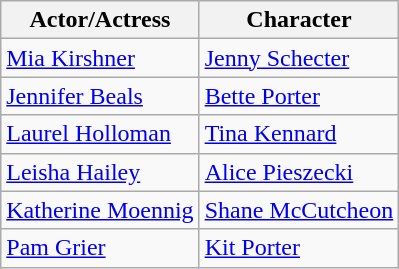<table class="wikitable">
<tr ">
<th rowspan=1>Actor/Actress</th>
<th rowspan=1>Character</th>
</tr>
<tr>
<td><a href='#'>Mia Kirshner</a></td>
<td><a href='#'>Jenny Schecter</a></td>
</tr>
<tr>
<td><a href='#'>Jennifer Beals</a></td>
<td><a href='#'>Bette Porter</a></td>
</tr>
<tr>
<td><a href='#'>Laurel Holloman</a></td>
<td><a href='#'>Tina Kennard</a></td>
</tr>
<tr>
<td><a href='#'>Leisha Hailey</a></td>
<td><a href='#'>Alice Pieszecki</a></td>
</tr>
<tr>
<td><a href='#'>Katherine Moennig</a></td>
<td><a href='#'>Shane McCutcheon</a></td>
</tr>
<tr>
<td><a href='#'>Pam Grier</a></td>
<td><a href='#'>Kit Porter</a></td>
</tr>
</table>
